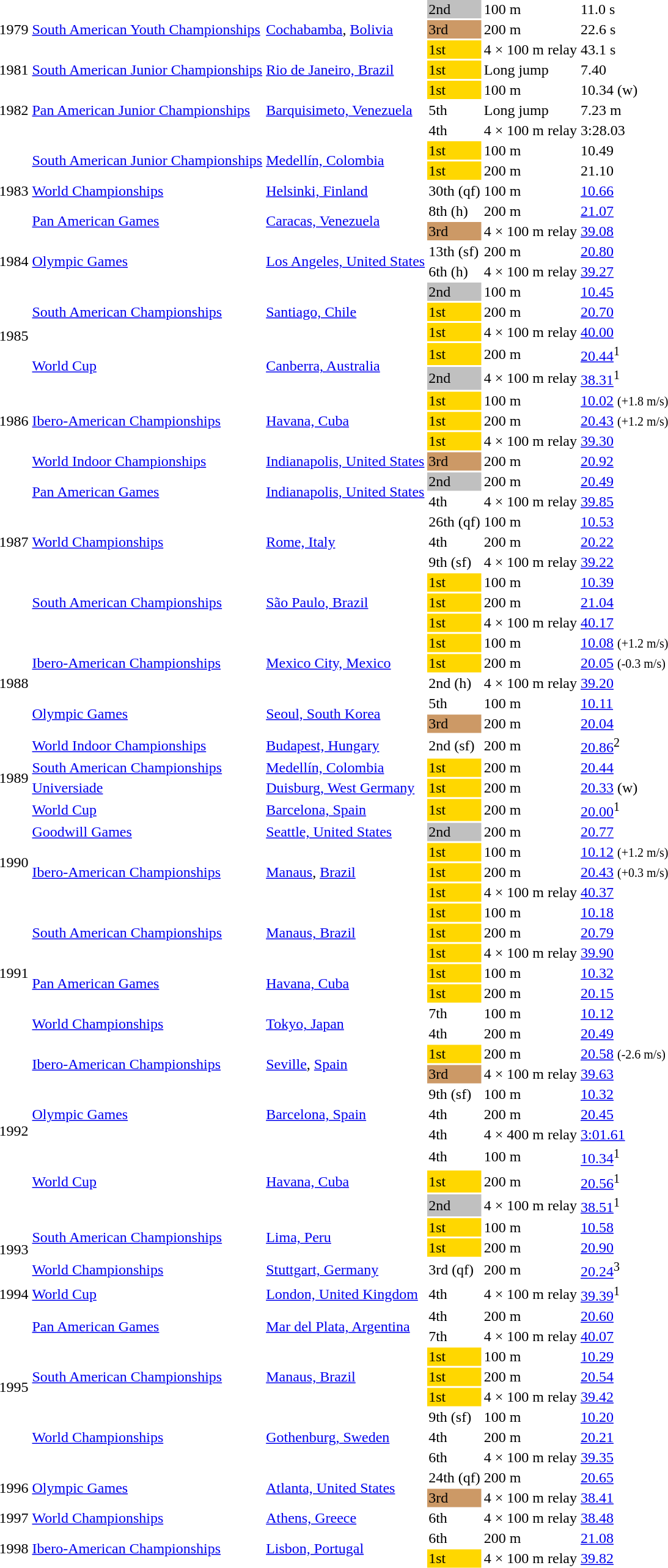<table>
<tr>
<td rowspan=3>1979</td>
<td rowspan=3><a href='#'>South American Youth Championships</a></td>
<td rowspan=3><a href='#'>Cochabamba</a>, <a href='#'>Bolivia</a></td>
<td bgcolor=silver>2nd</td>
<td>100 m</td>
<td>11.0 s</td>
<td></td>
</tr>
<tr>
<td bgcolor=cc9966>3rd</td>
<td>200 m</td>
<td>22.6 s</td>
<td></td>
</tr>
<tr>
<td bgcolor=gold>1st</td>
<td>4 × 100 m relay</td>
<td>43.1 s</td>
<td></td>
</tr>
<tr>
<td>1981</td>
<td><a href='#'>South American Junior Championships</a></td>
<td><a href='#'>Rio de Janeiro, Brazil</a></td>
<td bgcolor=gold>1st</td>
<td>Long jump</td>
<td>7.40</td>
</tr>
<tr>
<td rowspan=3>1982</td>
<td rowspan=3><a href='#'>Pan American Junior Championships</a></td>
<td rowspan=3><a href='#'>Barquisimeto, Venezuela</a></td>
<td bgcolor=gold>1st</td>
<td>100 m</td>
<td>10.34 (w)</td>
</tr>
<tr>
<td>5th</td>
<td>Long jump</td>
<td>7.23 m</td>
</tr>
<tr>
<td>4th</td>
<td>4 × 100 m relay</td>
<td>3:28.03</td>
</tr>
<tr>
<td rowspan=5>1983</td>
<td rowspan=2><a href='#'>South American Junior Championships</a></td>
<td rowspan=2><a href='#'>Medellín, Colombia</a></td>
<td bgcolor=gold>1st</td>
<td>100 m</td>
<td>10.49</td>
</tr>
<tr>
<td bgcolor=gold>1st</td>
<td>200 m</td>
<td>21.10</td>
</tr>
<tr>
<td><a href='#'>World Championships</a></td>
<td><a href='#'>Helsinki, Finland</a></td>
<td>30th (qf)</td>
<td>100 m</td>
<td><a href='#'>10.66</a></td>
</tr>
<tr>
<td rowspan=2><a href='#'>Pan American Games</a></td>
<td rowspan=2><a href='#'>Caracas, Venezuela</a></td>
<td>8th (h)</td>
<td>200 m</td>
<td><a href='#'>21.07</a></td>
</tr>
<tr>
<td bgcolor=cc9966>3rd</td>
<td>4 × 100 m relay</td>
<td><a href='#'>39.08</a></td>
</tr>
<tr>
<td rowspan=2>1984</td>
<td rowspan=2><a href='#'>Olympic Games</a></td>
<td rowspan=2><a href='#'>Los Angeles, United States</a></td>
<td>13th (sf)</td>
<td>200 m</td>
<td><a href='#'>20.80</a></td>
</tr>
<tr>
<td>6th (h)</td>
<td>4 × 100 m relay</td>
<td><a href='#'>39.27</a></td>
</tr>
<tr>
<td rowspan=5>1985</td>
<td rowspan=3><a href='#'>South American Championships</a></td>
<td rowspan=3><a href='#'>Santiago, Chile</a></td>
<td bgcolor=silver>2nd</td>
<td>100 m</td>
<td><a href='#'>10.45</a></td>
</tr>
<tr>
<td bgcolor=gold>1st</td>
<td>200 m</td>
<td><a href='#'>20.70</a></td>
</tr>
<tr>
<td bgcolor=gold>1st</td>
<td>4 × 100 m relay</td>
<td><a href='#'>40.00</a></td>
</tr>
<tr>
<td rowspan=2><a href='#'>World Cup</a></td>
<td rowspan=2><a href='#'>Canberra, Australia</a></td>
<td bgcolor=gold>1st</td>
<td>200 m</td>
<td><a href='#'>20.44</a><sup>1</sup></td>
</tr>
<tr>
<td bgcolor=silver>2nd</td>
<td>4 × 100 m relay</td>
<td><a href='#'>38.31</a><sup>1</sup></td>
</tr>
<tr>
<td rowspan=3>1986</td>
<td rowspan=3><a href='#'>Ibero-American Championships</a></td>
<td rowspan=3><a href='#'>Havana, Cuba</a></td>
<td bgcolor=gold>1st</td>
<td>100 m</td>
<td><a href='#'>10.02</a> <small>(+1.8 m/s)</small></td>
</tr>
<tr>
<td bgcolor=gold>1st</td>
<td>200 m</td>
<td><a href='#'>20.43</a> <small>(+1.2 m/s)</small></td>
</tr>
<tr>
<td bgcolor=gold>1st</td>
<td>4 × 100 m relay</td>
<td><a href='#'>39.30</a></td>
</tr>
<tr>
<td rowspan=9>1987</td>
<td><a href='#'>World Indoor Championships</a></td>
<td><a href='#'>Indianapolis, United States</a></td>
<td bgcolor=cc9966>3rd</td>
<td>200 m</td>
<td><a href='#'>20.92</a></td>
</tr>
<tr>
<td rowspan=2><a href='#'>Pan American Games</a></td>
<td rowspan=2><a href='#'>Indianapolis, United States</a></td>
<td bgcolor=silver>2nd</td>
<td>200 m</td>
<td><a href='#'>20.49</a></td>
</tr>
<tr>
<td>4th</td>
<td>4 × 100 m relay</td>
<td><a href='#'>39.85</a></td>
</tr>
<tr>
<td rowspan=3><a href='#'>World Championships</a></td>
<td rowspan=3><a href='#'>Rome, Italy</a></td>
<td>26th (qf)</td>
<td>100 m</td>
<td><a href='#'>10.53</a></td>
</tr>
<tr>
<td>4th</td>
<td>200 m</td>
<td><a href='#'>20.22</a></td>
</tr>
<tr>
<td>9th (sf)</td>
<td>4 × 100 m relay</td>
<td><a href='#'>39.22</a></td>
</tr>
<tr>
<td rowspan=3><a href='#'>South American Championships</a></td>
<td rowspan=3><a href='#'>São Paulo, Brazil</a></td>
<td bgcolor=gold>1st</td>
<td>100 m</td>
<td><a href='#'>10.39</a></td>
</tr>
<tr>
<td bgcolor=gold>1st</td>
<td>200 m</td>
<td><a href='#'>21.04</a></td>
</tr>
<tr>
<td bgcolor=gold>1st</td>
<td>4 × 100 m relay</td>
<td><a href='#'>40.17</a></td>
</tr>
<tr>
<td rowspan=5>1988</td>
<td rowspan=3><a href='#'>Ibero-American Championships</a></td>
<td rowspan=3><a href='#'>Mexico City, Mexico</a></td>
<td bgcolor=gold>1st</td>
<td>100 m</td>
<td><a href='#'>10.08</a> <small>(+1.2 m/s)</small></td>
<td></td>
</tr>
<tr>
<td bgcolor=gold>1st</td>
<td>200 m</td>
<td><a href='#'>20.05</a> <small>(-0.3 m/s)</small></td>
<td></td>
</tr>
<tr>
<td>2nd (h)</td>
<td>4 × 100 m relay</td>
<td><a href='#'>39.20</a></td>
<td></td>
</tr>
<tr>
<td rowspan=2><a href='#'>Olympic Games</a></td>
<td rowspan=2><a href='#'>Seoul, South Korea</a></td>
<td>5th</td>
<td>100 m</td>
<td><a href='#'>10.11</a></td>
</tr>
<tr>
<td bgcolor=cc9966>3rd</td>
<td>200 m</td>
<td><a href='#'>20.04</a></td>
</tr>
<tr>
<td rowspan=4>1989</td>
<td><a href='#'>World Indoor Championships</a></td>
<td><a href='#'>Budapest, Hungary</a></td>
<td>2nd (sf)</td>
<td>200 m</td>
<td><a href='#'>20.86</a><sup>2</sup></td>
</tr>
<tr>
<td><a href='#'>South American Championships</a></td>
<td><a href='#'>Medellín, Colombia</a></td>
<td bgcolor=gold>1st</td>
<td>200 m</td>
<td><a href='#'>20.44</a></td>
</tr>
<tr>
<td><a href='#'>Universiade</a></td>
<td><a href='#'>Duisburg, West Germany</a></td>
<td bgcolor=gold>1st</td>
<td>200 m</td>
<td><a href='#'>20.33</a> (w)</td>
</tr>
<tr>
<td><a href='#'>World Cup</a></td>
<td><a href='#'>Barcelona, Spain</a></td>
<td bgcolor=gold>1st</td>
<td>200 m</td>
<td><a href='#'>20.00</a><sup>1</sup></td>
</tr>
<tr>
<td rowspan=4>1990</td>
<td><a href='#'>Goodwill Games</a></td>
<td><a href='#'>Seattle, United States</a></td>
<td bgcolor=silver>2nd</td>
<td>200 m</td>
<td><a href='#'>20.77</a></td>
</tr>
<tr>
<td rowspan=3><a href='#'>Ibero-American Championships</a></td>
<td rowspan=3><a href='#'>Manaus</a>, <a href='#'>Brazil</a></td>
<td bgcolor=gold>1st</td>
<td>100 m</td>
<td><a href='#'>10.12</a> <small>(+1.2 m/s)</small></td>
</tr>
<tr>
<td bgcolor=gold>1st</td>
<td>200 m</td>
<td><a href='#'>20.43</a> <small>(+0.3 m/s)</small></td>
</tr>
<tr>
<td bgcolor=gold>1st</td>
<td>4 × 100 m relay</td>
<td><a href='#'>40.37</a></td>
</tr>
<tr>
<td rowspan=7>1991</td>
<td rowspan=3><a href='#'>South American Championships</a></td>
<td rowspan=3><a href='#'>Manaus, Brazil</a></td>
<td bgcolor=gold>1st</td>
<td>100 m</td>
<td><a href='#'>10.18</a></td>
</tr>
<tr>
<td bgcolor=gold>1st</td>
<td>200 m</td>
<td><a href='#'>20.79</a></td>
</tr>
<tr>
<td bgcolor=gold>1st</td>
<td>4 × 100 m relay</td>
<td><a href='#'>39.90</a></td>
</tr>
<tr>
<td rowspan=2><a href='#'>Pan American Games</a></td>
<td rowspan=2><a href='#'>Havana, Cuba</a></td>
<td bgcolor=gold>1st</td>
<td>100 m</td>
<td><a href='#'>10.32</a></td>
</tr>
<tr>
<td bgcolor=gold>1st</td>
<td>200 m</td>
<td><a href='#'>20.15</a></td>
</tr>
<tr>
<td rowspan=2><a href='#'>World Championships</a></td>
<td rowspan=2><a href='#'>Tokyo, Japan</a></td>
<td>7th</td>
<td>100 m</td>
<td><a href='#'>10.12</a></td>
</tr>
<tr>
<td>4th</td>
<td>200 m</td>
<td><a href='#'>20.49</a></td>
</tr>
<tr>
<td rowspan=8>1992</td>
<td rowspan=2><a href='#'>Ibero-American Championships</a></td>
<td rowspan=2><a href='#'>Seville</a>, <a href='#'>Spain</a></td>
<td bgcolor=gold>1st</td>
<td>200 m</td>
<td><a href='#'>20.58</a> <small>(-2.6 m/s)</small></td>
</tr>
<tr>
<td bgcolor=cc9966>3rd</td>
<td>4 × 100 m relay</td>
<td><a href='#'>39.63</a></td>
</tr>
<tr>
<td rowspan=3><a href='#'>Olympic Games</a></td>
<td rowspan=3><a href='#'>Barcelona, Spain</a></td>
<td>9th (sf)</td>
<td>100 m</td>
<td><a href='#'>10.32</a></td>
</tr>
<tr>
<td>4th</td>
<td>200 m</td>
<td><a href='#'>20.45</a></td>
</tr>
<tr>
<td>4th</td>
<td>4 × 400 m relay</td>
<td><a href='#'>3:01.61</a></td>
</tr>
<tr>
<td rowspan=3><a href='#'>World Cup</a></td>
<td rowspan=3><a href='#'>Havana, Cuba</a></td>
<td>4th</td>
<td>100 m</td>
<td><a href='#'>10.34</a><sup>1</sup></td>
</tr>
<tr>
<td bgcolor=gold>1st</td>
<td>200 m</td>
<td><a href='#'>20.56</a><sup>1</sup></td>
</tr>
<tr>
<td bgcolor=silver>2nd</td>
<td>4 × 100 m relay</td>
<td><a href='#'>38.51</a><sup>1</sup></td>
</tr>
<tr>
<td rowspan=3>1993</td>
<td rowspan=2><a href='#'>South American Championships</a></td>
<td rowspan=2><a href='#'>Lima, Peru</a></td>
<td bgcolor=gold>1st</td>
<td>100 m</td>
<td><a href='#'>10.58</a></td>
</tr>
<tr>
<td bgcolor=gold>1st</td>
<td>200 m</td>
<td><a href='#'>20.90</a></td>
</tr>
<tr>
<td><a href='#'>World Championships</a></td>
<td><a href='#'>Stuttgart, Germany</a></td>
<td>3rd (qf)</td>
<td>200 m</td>
<td><a href='#'>20.24</a><sup>3</sup></td>
</tr>
<tr>
<td>1994</td>
<td><a href='#'>World Cup</a></td>
<td><a href='#'>London, United Kingdom</a></td>
<td>4th</td>
<td>4 × 100 m relay</td>
<td><a href='#'>39.39</a><sup>1</sup></td>
</tr>
<tr>
<td rowspan=8>1995</td>
<td rowspan=2><a href='#'>Pan American Games</a></td>
<td rowspan=2><a href='#'>Mar del Plata, Argentina</a></td>
<td>4th</td>
<td>200 m</td>
<td><a href='#'>20.60</a></td>
</tr>
<tr>
<td>7th</td>
<td>4 × 100 m relay</td>
<td><a href='#'>40.07</a></td>
</tr>
<tr>
<td rowspan=3><a href='#'>South American Championships</a></td>
<td rowspan=3><a href='#'>Manaus, Brazil</a></td>
<td bgcolor=gold>1st</td>
<td>100 m</td>
<td><a href='#'>10.29</a></td>
</tr>
<tr>
<td bgcolor=gold>1st</td>
<td>200 m</td>
<td><a href='#'>20.54</a></td>
</tr>
<tr>
<td bgcolor=gold>1st</td>
<td>4 × 100 m relay</td>
<td><a href='#'>39.42</a></td>
</tr>
<tr>
<td rowspan=3><a href='#'>World Championships</a></td>
<td rowspan=3><a href='#'>Gothenburg, Sweden</a></td>
<td>9th (sf)</td>
<td>100 m</td>
<td><a href='#'>10.20</a></td>
</tr>
<tr>
<td>4th</td>
<td>200 m</td>
<td><a href='#'>20.21</a></td>
</tr>
<tr>
<td>6th</td>
<td>4 × 100 m relay</td>
<td><a href='#'>39.35</a></td>
</tr>
<tr>
<td rowspan=2>1996</td>
<td rowspan=2><a href='#'>Olympic Games</a></td>
<td rowspan=2><a href='#'>Atlanta, United States</a></td>
<td>24th (qf)</td>
<td>200 m</td>
<td><a href='#'>20.65</a></td>
</tr>
<tr>
<td bgcolor=cc9966>3rd</td>
<td>4 × 100 m relay</td>
<td><a href='#'>38.41</a></td>
</tr>
<tr>
<td>1997</td>
<td><a href='#'>World Championships</a></td>
<td><a href='#'>Athens, Greece</a></td>
<td>6th</td>
<td>4 × 100 m relay</td>
<td><a href='#'>38.48</a></td>
</tr>
<tr>
<td rowspan=2>1998</td>
<td rowspan=2><a href='#'>Ibero-American Championships</a></td>
<td rowspan=2><a href='#'>Lisbon, Portugal</a></td>
<td>6th</td>
<td>200 m</td>
<td><a href='#'>21.08</a></td>
</tr>
<tr>
<td bgcolor=gold>1st</td>
<td>4 × 100 m relay</td>
<td><a href='#'>39.82</a></td>
</tr>
</table>
